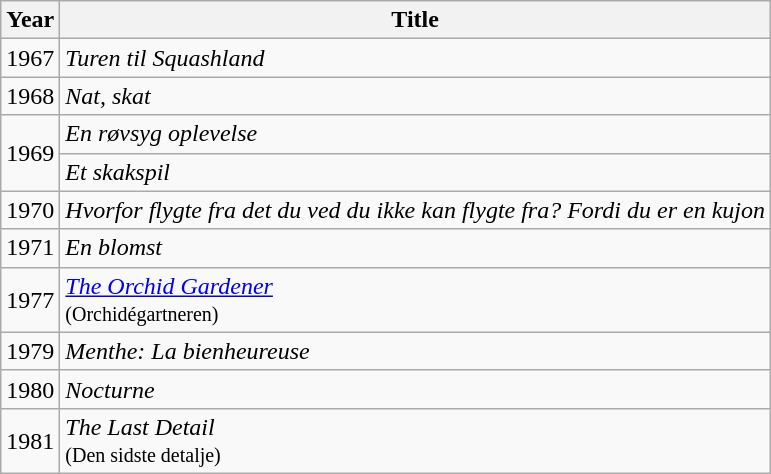<table class="wikitable">
<tr>
<th>Year</th>
<th>Title</th>
</tr>
<tr>
<td>1967</td>
<td><em>Turen til Squashland </em></td>
</tr>
<tr>
<td>1968</td>
<td><em>Nat, skat</em></td>
</tr>
<tr>
<td rowspan="2">1969</td>
<td><em>En røvsyg oplevelse</em></td>
</tr>
<tr>
<td><em>Et skakspil</em></td>
</tr>
<tr>
<td>1970</td>
<td><em>Hvorfor flygte fra det du ved du ikke kan flygte fra? Fordi du er en kujon</em></td>
</tr>
<tr>
<td>1971</td>
<td><em>En blomst</em></td>
</tr>
<tr>
<td>1977</td>
<td><em><a href='#'>The Orchid Gardener</a></em><br><small>(Orchidégartneren)</small></td>
</tr>
<tr>
<td>1979</td>
<td><em>Menthe: La bienheureuse</em></td>
</tr>
<tr>
<td>1980</td>
<td><em>Nocturne</em></td>
</tr>
<tr>
<td>1981</td>
<td><em>The Last Detail</em><br><small>(Den sidste detalje)</small></td>
</tr>
</table>
